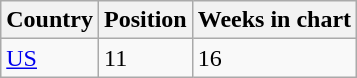<table class="wikitable">
<tr>
<th>Country</th>
<th>Position</th>
<th>Weeks in chart</th>
</tr>
<tr>
<td><a href='#'>US</a></td>
<td>11</td>
<td>16</td>
</tr>
</table>
